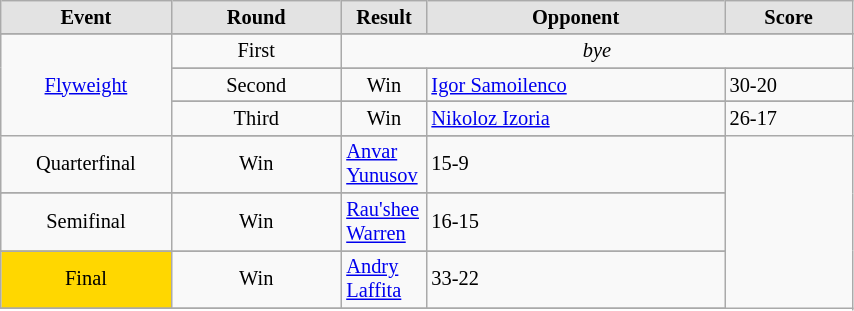<table style='font-size: 85%; text-align: left;' class='wikitable' width='45%'>
<tr>
<th style='border-style: none none solid solid; background: #e3e3e3; width: 20%'><strong>Event</strong></th>
<th style='border-style: none none solid solid; background: #e3e3e3; width: 20%'><strong>Round</strong></th>
<th style='border-style: none none solid solid; background: #e3e3e3; width: 10%'><strong>Result</strong></th>
<th style='border-style: none none solid solid; background: #e3e3e3; width: 35%'><strong>Opponent</strong></th>
<th style='border-style: none none solid solid; background: #e3e3e3; width: 15%'><strong>Score</strong></th>
</tr>
<tr>
</tr>
<tr align=center>
<td rowspan="6" style="text-align:center;"><a href='#'>Flyweight</a></td>
<td align='center'>First</td>
<td colspan="3" style="text-align:center;"><em>bye</em></td>
</tr>
<tr>
</tr>
<tr align=center>
<td align='center'>Second</td>
<td>Win</td>
<td align='left'> <a href='#'>Igor Samoilenco</a></td>
<td align='left'>30-20</td>
</tr>
<tr>
</tr>
<tr align=center>
<td align='center'>Third</td>
<td>Win</td>
<td align='left'> <a href='#'>Nikoloz Izoria</a></td>
<td align='left'>26-17</td>
</tr>
<tr>
</tr>
<tr align=center>
<td align='center'>Quarterfinal</td>
<td>Win</td>
<td align='left'> <a href='#'>Anvar Yunusov</a></td>
<td align='left'>15-9</td>
</tr>
<tr>
</tr>
<tr align=center>
<td align='center'>Semifinal</td>
<td>Win</td>
<td align='left'> <a href='#'>Rau'shee Warren</a></td>
<td align='left'>16-15</td>
</tr>
<tr>
</tr>
<tr align=center>
<td align='center'; bgcolor="gold">Final</td>
<td>Win</td>
<td align='left'> <a href='#'>Andry Laffita</a></td>
<td align='left'>33-22</td>
</tr>
<tr>
</tr>
</table>
